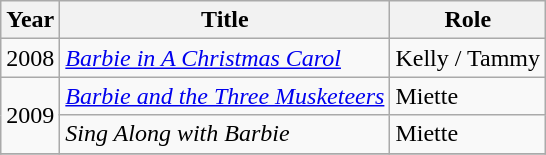<table class="wikitable sortable plainrowheaders">
<tr>
<th>Year</th>
<th>Title</th>
<th>Role</th>
</tr>
<tr>
<td>2008</td>
<td><em><a href='#'>Barbie in A Christmas Carol</a></em></td>
<td>Kelly / Tammy</td>
</tr>
<tr>
<td rowspan="2">2009</td>
<td><em><a href='#'>Barbie and the Three Musketeers</a></em></td>
<td>Miette</td>
</tr>
<tr>
<td><em>Sing Along with Barbie</em></td>
<td>Miette</td>
</tr>
<tr>
</tr>
</table>
